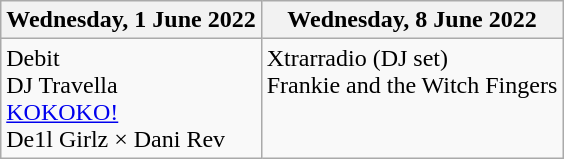<table class="wikitable">
<tr>
<th>Wednesday, 1 June 2022</th>
<th>Wednesday, 8 June 2022</th>
</tr>
<tr valign="top">
<td>Debit<br>DJ Travella<br><a href='#'>KOKOKO!</a><br>De1l Girlz × Dani Rev</td>
<td>Xtrarradio (DJ set)<br>Frankie and the Witch Fingers</td>
</tr>
</table>
